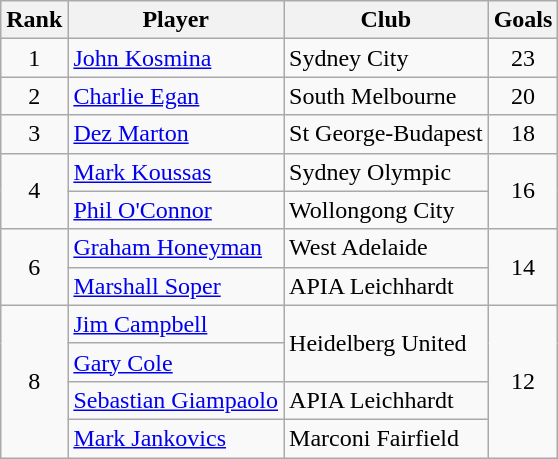<table class="wikitable" style="text-align:center">
<tr>
<th>Rank</th>
<th>Player</th>
<th>Club</th>
<th>Goals</th>
</tr>
<tr>
<td>1</td>
<td align="left"> <a href='#'>John Kosmina</a></td>
<td align="left">Sydney City</td>
<td>23</td>
</tr>
<tr>
<td>2</td>
<td align="left"> <a href='#'>Charlie Egan</a></td>
<td align="left">South Melbourne</td>
<td>20</td>
</tr>
<tr>
<td>3</td>
<td align="left"> <a href='#'>Dez Marton</a></td>
<td align="left">St George-Budapest</td>
<td>18</td>
</tr>
<tr>
<td rowspan="2">4</td>
<td align="left"> <a href='#'>Mark Koussas</a></td>
<td align="left">Sydney Olympic</td>
<td rowspan="2">16</td>
</tr>
<tr>
<td align="left"> <a href='#'>Phil O'Connor</a></td>
<td align="left">Wollongong City</td>
</tr>
<tr>
<td rowspan="2">6</td>
<td align="left"> <a href='#'>Graham Honeyman</a></td>
<td align="left">West Adelaide</td>
<td rowspan="2">14</td>
</tr>
<tr>
<td align="left"> <a href='#'>Marshall Soper</a></td>
<td align="left">APIA Leichhardt</td>
</tr>
<tr>
<td rowspan="4">8</td>
<td align="left"> <a href='#'>Jim Campbell</a></td>
<td align="left" rowspan="2">Heidelberg United</td>
<td rowspan="4">12</td>
</tr>
<tr>
<td align="left"> <a href='#'>Gary Cole</a></td>
</tr>
<tr>
<td align="left"> <a href='#'>Sebastian Giampaolo</a></td>
<td align="left">APIA Leichhardt</td>
</tr>
<tr>
<td align="left"> <a href='#'>Mark Jankovics</a></td>
<td align="left">Marconi Fairfield</td>
</tr>
</table>
